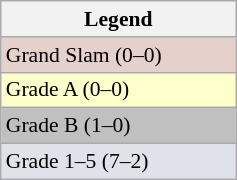<table class="wikitable" style="font-size:90%">
<tr>
<th width=150>Legend</th>
</tr>
<tr style="background:#e5d1cb;">
<td width=150>Grand Slam (0–0)</td>
</tr>
<tr style="background:#ffc;">
<td width=150>Grade A (0–0)</td>
</tr>
<tr style="background:silver;">
<td width=150>Grade B (1–0)</td>
</tr>
<tr style="background:#dfe2e9;">
<td width=150>Grade 1–5 (7–2)</td>
</tr>
</table>
